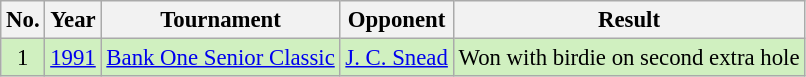<table class="wikitable" style="font-size:95%;">
<tr>
<th>No.</th>
<th>Year</th>
<th>Tournament</th>
<th>Opponent</th>
<th>Result</th>
</tr>
<tr style="background:#D0F0C0;">
<td align=center>1</td>
<td><a href='#'>1991</a></td>
<td><a href='#'>Bank One Senior Classic</a></td>
<td> <a href='#'>J. C. Snead</a></td>
<td>Won with birdie on second extra hole</td>
</tr>
</table>
